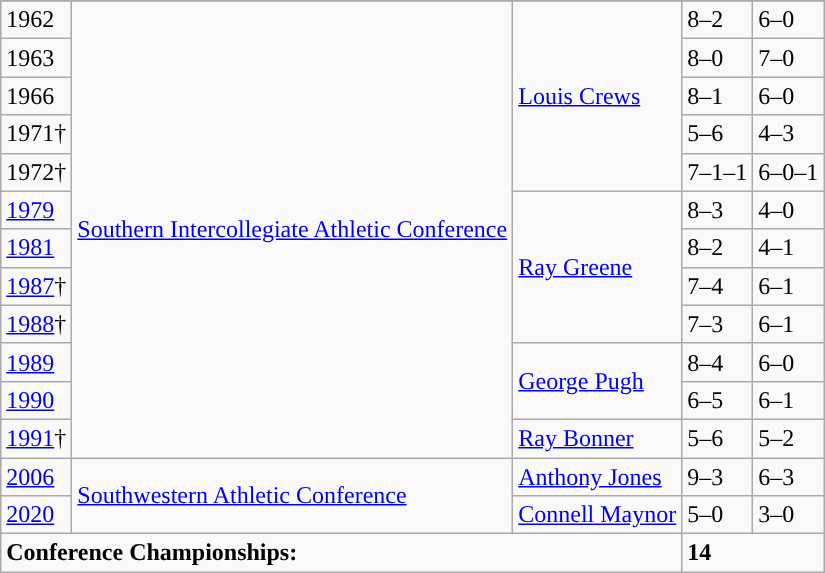<table class="wikitable">
<tr>
</tr>
<tr>
<td>1962</td>
<td rowspan="12"><a href='#'>Southern Intercollegiate Athletic Conference</a></td>
<td rowspan="5"><a href='#'>Louis Crews</a></td>
<td>8–2</td>
<td>6–0</td>
</tr>
<tr>
<td>1963</td>
<td>8–0</td>
<td>7–0</td>
</tr>
<tr>
<td>1966</td>
<td>8–1</td>
<td>6–0</td>
</tr>
<tr>
<td>1971†</td>
<td>5–6</td>
<td>4–3</td>
</tr>
<tr>
<td>1972†</td>
<td>7–1–1</td>
<td>6–0–1</td>
</tr>
<tr>
<td><a href='#'>1979</a></td>
<td rowspan="4"><a href='#'>Ray Greene</a></td>
<td>8–3</td>
<td>4–0</td>
</tr>
<tr>
<td><a href='#'>1981</a></td>
<td>8–2</td>
<td>4–1</td>
</tr>
<tr>
<td><a href='#'>1987</a>†</td>
<td>7–4</td>
<td>6–1</td>
</tr>
<tr>
<td><a href='#'>1988</a>†</td>
<td>7–3</td>
<td>6–1</td>
</tr>
<tr>
<td><a href='#'>1989</a></td>
<td rowspan="2"><a href='#'>George Pugh</a></td>
<td>8–4</td>
<td>6–0</td>
</tr>
<tr>
<td><a href='#'>1990</a></td>
<td>6–5</td>
<td>6–1</td>
</tr>
<tr>
<td><a href='#'>1991</a>†</td>
<td><a href='#'>Ray Bonner</a></td>
<td>5–6</td>
<td>5–2</td>
</tr>
<tr>
<td><a href='#'>2006</a></td>
<td rowspan="2"><a href='#'>Southwestern Athletic Conference</a></td>
<td><a href='#'>Anthony Jones</a></td>
<td>9–3</td>
<td>6–3</td>
</tr>
<tr>
<td><a href='#'>2020</a></td>
<td><a href='#'>Connell Maynor</a></td>
<td>5–0</td>
<td>3–0</td>
</tr>
<tr>
<td colspan=3><strong>Conference Championships:</strong></td>
<td colspan=2><strong>14</strong></td>
</tr>
</table>
